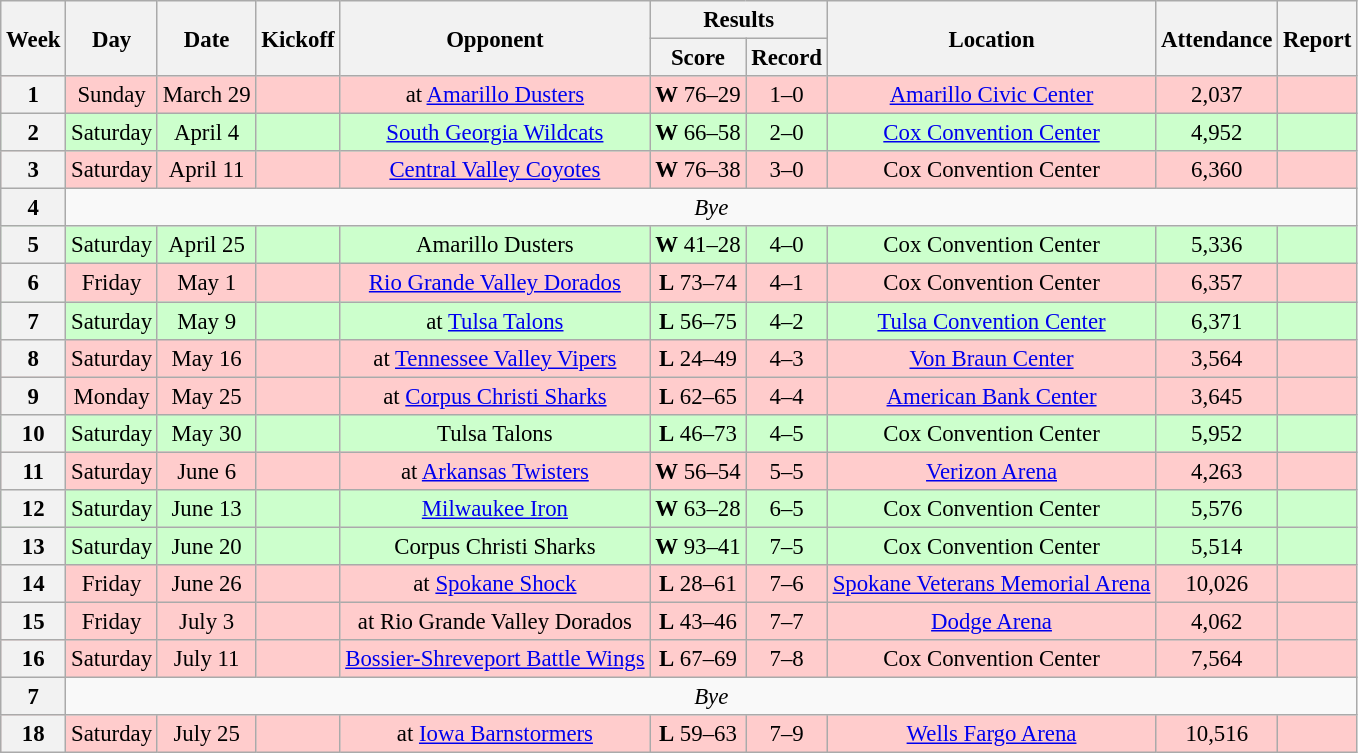<table class="wikitable" style="font-size: 95%;">
<tr>
<th rowspan=2>Week</th>
<th rowspan=2>Day</th>
<th rowspan=2>Date</th>
<th rowspan=2>Kickoff</th>
<th rowspan=2>Opponent</th>
<th colspan=2>Results</th>
<th rowspan=2>Location</th>
<th rowspan=2>Attendance</th>
<th rowspan=2>Report</th>
</tr>
<tr>
<th>Score</th>
<th>Record</th>
</tr>
<tr style= background:#ffcccc>
<th align="center"><strong>1</strong></th>
<td align="center">Sunday</td>
<td align="center">March 29</td>
<td align="center"></td>
<td align="center">at <a href='#'>Amarillo Dusters</a></td>
<td align="center"><strong>W</strong> 76–29</td>
<td align="center">1–0</td>
<td align="center"><a href='#'>Amarillo Civic Center</a></td>
<td align="center">2,037</td>
<td align="center"></td>
</tr>
<tr style= background:#ccffcc>
<th align="center"><strong>2</strong></th>
<td align="center">Saturday</td>
<td align="center">April 4</td>
<td align="center"></td>
<td align="center"><a href='#'>South Georgia Wildcats</a></td>
<td align="center"><strong>W</strong> 66–58</td>
<td align="center">2–0</td>
<td align="center"><a href='#'>Cox Convention Center</a></td>
<td align="center">4,952</td>
<td align="center"></td>
</tr>
<tr style= background:#ffcccc>
<th align="center"><strong>3</strong></th>
<td align="center">Saturday</td>
<td align="center">April 11</td>
<td align="center"></td>
<td align="center"><a href='#'>Central Valley Coyotes</a></td>
<td align="center"><strong>W</strong> 76–38</td>
<td align="center">3–0</td>
<td align="center">Cox Convention Center</td>
<td align="center">6,360</td>
<td align="center"></td>
</tr>
<tr style=>
<th align="center"><strong>4</strong></th>
<td colspan=9 align="center" valign="middle"><em>Bye</em></td>
</tr>
<tr style= background:#ccffcc>
<th align="center"><strong>5</strong></th>
<td align="center">Saturday</td>
<td align="center">April 25</td>
<td align="center"></td>
<td align="center">Amarillo Dusters</td>
<td align="center"><strong>W</strong> 41–28</td>
<td align="center">4–0</td>
<td align="center">Cox Convention Center</td>
<td align="center">5,336</td>
<td align="center"></td>
</tr>
<tr style= background:#ffcccc>
<th align="center"><strong>6</strong></th>
<td align="center">Friday</td>
<td align="center">May 1</td>
<td align="center"></td>
<td align="center"><a href='#'>Rio Grande Valley Dorados</a></td>
<td align="center"><strong>L</strong> 73–74</td>
<td align="center">4–1</td>
<td align="center">Cox Convention Center</td>
<td align="center">6,357</td>
<td align="center"></td>
</tr>
<tr style= background:#ccffcc>
<th align="center"><strong>7</strong></th>
<td align="center">Saturday</td>
<td align="center">May 9</td>
<td align="center"></td>
<td align="center">at <a href='#'>Tulsa Talons</a></td>
<td align="center"><strong>L</strong> 56–75</td>
<td align="center">4–2</td>
<td align="center"><a href='#'>Tulsa Convention Center</a></td>
<td align="center">6,371</td>
<td align="center"></td>
</tr>
<tr style= background:#ffcccc>
<th align="center"><strong>8</strong></th>
<td align="center">Saturday</td>
<td align="center">May 16</td>
<td align="center"></td>
<td align="center">at <a href='#'>Tennessee Valley Vipers</a></td>
<td align="center"><strong>L</strong> 24–49</td>
<td align="center">4–3</td>
<td align="center"><a href='#'>Von Braun Center</a></td>
<td align="center">3,564</td>
<td align="center"></td>
</tr>
<tr style= background:#ffcccc>
<th align="center"><strong>9</strong></th>
<td align="center">Monday</td>
<td align="center">May 25</td>
<td align="center"></td>
<td align="center">at <a href='#'>Corpus Christi Sharks</a></td>
<td align="center"><strong>L</strong> 62–65</td>
<td align="center">4–4</td>
<td align="center"><a href='#'>American Bank Center</a></td>
<td align="center">3,645</td>
<td align="center"></td>
</tr>
<tr style= background:#ccffcc>
<th align="center"><strong>10</strong></th>
<td align="center">Saturday</td>
<td align="center">May 30</td>
<td align="center"></td>
<td align="center">Tulsa Talons</td>
<td align="center"><strong>L</strong> 46–73</td>
<td align="center">4–5</td>
<td align="center">Cox Convention Center</td>
<td align="center">5,952</td>
<td align="center"></td>
</tr>
<tr style= background:#ffcccc>
<th align="center"><strong>11</strong></th>
<td align="center">Saturday</td>
<td align="center">June 6</td>
<td align="center"></td>
<td align="center">at <a href='#'>Arkansas Twisters</a></td>
<td align="center"><strong>W</strong> 56–54</td>
<td align="center">5–5</td>
<td align="center"><a href='#'>Verizon Arena</a></td>
<td align="center">4,263</td>
<td align="center"></td>
</tr>
<tr style= background:#ccffcc>
<th align="center"><strong>12</strong></th>
<td align="center">Saturday</td>
<td align="center">June 13</td>
<td align="center"></td>
<td align="center"><a href='#'>Milwaukee Iron</a></td>
<td align="center"><strong>W</strong> 63–28</td>
<td align="center">6–5</td>
<td align="center">Cox Convention Center</td>
<td align="center">5,576</td>
<td align="center"></td>
</tr>
<tr style= background:#ccffcc>
<th align="center"><strong>13</strong></th>
<td align="center">Saturday</td>
<td align="center">June 20</td>
<td align="center"></td>
<td align="center">Corpus Christi Sharks</td>
<td align="center"><strong>W</strong> 93–41</td>
<td align="center">7–5</td>
<td align="center">Cox Convention Center</td>
<td align="center">5,514</td>
<td align="center"></td>
</tr>
<tr style= background:#ffcccc>
<th align="center"><strong>14</strong></th>
<td align="center">Friday</td>
<td align="center">June 26</td>
<td align="center"></td>
<td align="center">at <a href='#'>Spokane Shock</a></td>
<td align="center"><strong>L</strong> 28–61</td>
<td align="center">7–6</td>
<td align="center"><a href='#'>Spokane Veterans Memorial Arena</a></td>
<td align="center">10,026</td>
<td align="center"></td>
</tr>
<tr style= background:#ffcccc>
<th align="center"><strong>15</strong></th>
<td align="center">Friday</td>
<td align="center">July 3</td>
<td align="center"></td>
<td align="center">at Rio Grande Valley Dorados</td>
<td align="center"><strong>L</strong> 43–46</td>
<td align="center">7–7</td>
<td align="center"><a href='#'>Dodge Arena</a></td>
<td align="center">4,062</td>
<td align="center"></td>
</tr>
<tr style= background:#ffcccc>
<th align="center"><strong>16</strong></th>
<td align="center">Saturday</td>
<td align="center">July 11</td>
<td align="center"></td>
<td align="center"><a href='#'>Bossier-Shreveport Battle Wings</a></td>
<td align="center"><strong>L</strong> 67–69</td>
<td align="center">7–8</td>
<td align="center">Cox Convention Center</td>
<td align="center">7,564</td>
<td align="center"></td>
</tr>
<tr style=>
<th align="center"><strong>7</strong></th>
<td colspan=9 align="center" valign="middle"><em>Bye</em></td>
</tr>
<tr style= background:#ffcccc>
<th align="center"><strong>18</strong></th>
<td align="center">Saturday</td>
<td align="center">July 25</td>
<td align="center"></td>
<td align="center">at <a href='#'>Iowa Barnstormers</a></td>
<td align="center"><strong>L</strong> 59–63</td>
<td align="center">7–9</td>
<td align="center"><a href='#'>Wells Fargo Arena</a></td>
<td align="center">10,516</td>
<td align="center"></td>
</tr>
</table>
